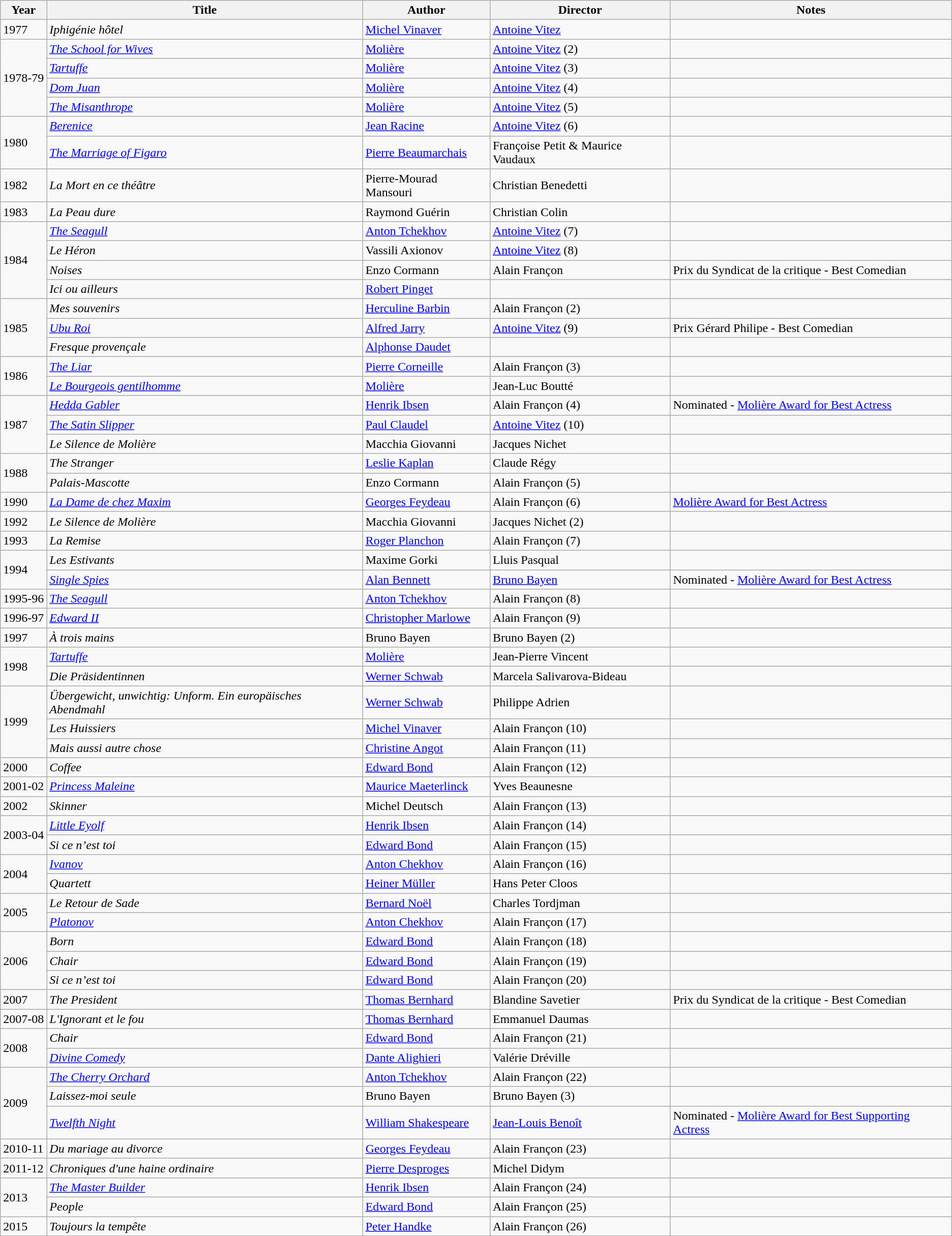<table class="wikitable">
<tr>
<th>Year</th>
<th>Title</th>
<th>Author</th>
<th>Director</th>
<th>Notes</th>
</tr>
<tr>
<td>1977</td>
<td><em>Iphigénie hôtel</em></td>
<td><a href='#'>Michel Vinaver</a></td>
<td><a href='#'>Antoine Vitez</a></td>
<td></td>
</tr>
<tr>
<td rowspan=4>1978-79</td>
<td><em><a href='#'>The School for Wives</a></em></td>
<td><a href='#'>Molière</a></td>
<td><a href='#'>Antoine Vitez</a> (2)</td>
<td></td>
</tr>
<tr>
<td><em><a href='#'>Tartuffe</a></em></td>
<td><a href='#'>Molière</a></td>
<td><a href='#'>Antoine Vitez</a> (3)</td>
<td></td>
</tr>
<tr>
<td><em><a href='#'>Dom Juan</a></em></td>
<td><a href='#'>Molière</a></td>
<td><a href='#'>Antoine Vitez</a> (4)</td>
<td></td>
</tr>
<tr>
<td><em><a href='#'>The Misanthrope</a></em></td>
<td><a href='#'>Molière</a></td>
<td><a href='#'>Antoine Vitez</a> (5)</td>
<td></td>
</tr>
<tr>
<td rowspan=2>1980</td>
<td><em><a href='#'>Berenice</a></em></td>
<td><a href='#'>Jean Racine</a></td>
<td><a href='#'>Antoine Vitez</a> (6)</td>
<td></td>
</tr>
<tr>
<td><em><a href='#'>The Marriage of Figaro</a></em></td>
<td><a href='#'>Pierre Beaumarchais</a></td>
<td>Françoise Petit & Maurice Vaudaux</td>
<td></td>
</tr>
<tr>
<td>1982</td>
<td><em>La Mort en ce théâtre</em></td>
<td>Pierre-Mourad Mansouri</td>
<td>Christian Benedetti</td>
<td></td>
</tr>
<tr>
<td>1983</td>
<td><em>La Peau dure</em></td>
<td>Raymond Guérin</td>
<td>Christian Colin</td>
<td></td>
</tr>
<tr>
<td rowspan=4>1984</td>
<td><em><a href='#'>The Seagull</a></em></td>
<td><a href='#'>Anton Tchekhov</a></td>
<td><a href='#'>Antoine Vitez</a> (7)</td>
<td></td>
</tr>
<tr>
<td><em>Le Héron</em></td>
<td>Vassili Axionov</td>
<td><a href='#'>Antoine Vitez</a> (8)</td>
<td></td>
</tr>
<tr>
<td><em>Noises</em></td>
<td>Enzo Cormann</td>
<td>Alain Françon</td>
<td>Prix du Syndicat de la critique - Best Comedian</td>
</tr>
<tr>
<td><em>Ici ou ailleurs</em></td>
<td><a href='#'>Robert Pinget</a></td>
<td></td>
<td></td>
</tr>
<tr>
<td rowspan=3>1985</td>
<td><em>Mes souvenirs</em></td>
<td><a href='#'>Herculine Barbin</a></td>
<td>Alain Françon (2)</td>
<td></td>
</tr>
<tr>
<td><em><a href='#'>Ubu Roi</a></em></td>
<td><a href='#'>Alfred Jarry</a></td>
<td><a href='#'>Antoine Vitez</a> (9)</td>
<td>Prix Gérard Philipe - Best Comedian</td>
</tr>
<tr>
<td><em>Fresque provençale</em></td>
<td><a href='#'>Alphonse Daudet</a></td>
<td></td>
<td></td>
</tr>
<tr>
<td rowspan=2>1986</td>
<td><em><a href='#'>The Liar</a></em></td>
<td><a href='#'>Pierre Corneille</a></td>
<td>Alain Françon (3)</td>
<td></td>
</tr>
<tr>
<td><em><a href='#'>Le Bourgeois gentilhomme</a></em></td>
<td><a href='#'>Molière</a></td>
<td>Jean-Luc Boutté</td>
<td></td>
</tr>
<tr>
<td rowspan=3>1987</td>
<td><em><a href='#'>Hedda Gabler</a></em></td>
<td><a href='#'>Henrik Ibsen</a></td>
<td>Alain Françon (4)</td>
<td>Nominated - <a href='#'>Molière Award for Best Actress</a></td>
</tr>
<tr>
<td><em><a href='#'>The Satin Slipper</a></em></td>
<td><a href='#'>Paul Claudel</a></td>
<td><a href='#'>Antoine Vitez</a> (10)</td>
<td></td>
</tr>
<tr>
<td><em>Le Silence de Molière</em></td>
<td>Macchia Giovanni</td>
<td>Jacques Nichet</td>
<td></td>
</tr>
<tr>
<td rowspan=2>1988</td>
<td><em>The Stranger</em></td>
<td><a href='#'>Leslie Kaplan</a></td>
<td>Claude Régy</td>
<td></td>
</tr>
<tr>
<td><em>Palais-Mascotte</em></td>
<td>Enzo Cormann</td>
<td>Alain Françon (5)</td>
<td></td>
</tr>
<tr>
<td rowspan=1>1990</td>
<td><em><a href='#'>La Dame de chez Maxim</a></em></td>
<td><a href='#'>Georges Feydeau</a></td>
<td>Alain Françon (6)</td>
<td><a href='#'>Molière Award for Best Actress</a></td>
</tr>
<tr>
<td rowspan=1>1992</td>
<td><em>Le Silence de Molière</em></td>
<td>Macchia Giovanni</td>
<td>Jacques Nichet (2)</td>
<td></td>
</tr>
<tr>
<td rowspan=1>1993</td>
<td><em>La Remise</em></td>
<td><a href='#'>Roger Planchon</a></td>
<td>Alain Françon (7)</td>
<td></td>
</tr>
<tr>
<td rowspan=2>1994</td>
<td><em>Les Estivants</em></td>
<td>Maxime Gorki</td>
<td>Lluis Pasqual</td>
<td></td>
</tr>
<tr>
<td><em><a href='#'>Single Spies</a></em></td>
<td><a href='#'>Alan Bennett</a></td>
<td><a href='#'>Bruno Bayen</a></td>
<td>Nominated - <a href='#'>Molière Award for Best Actress</a></td>
</tr>
<tr>
<td rowspan=1>1995-96</td>
<td><em><a href='#'>The Seagull</a></em></td>
<td><a href='#'>Anton Tchekhov</a></td>
<td>Alain Françon (8)</td>
<td></td>
</tr>
<tr>
<td rowspan=1>1996-97</td>
<td><em><a href='#'>Edward II</a></em></td>
<td><a href='#'>Christopher Marlowe</a></td>
<td>Alain Françon (9)</td>
<td></td>
</tr>
<tr>
<td rowspan=1>1997</td>
<td><em>À trois mains</em></td>
<td>Bruno Bayen</td>
<td>Bruno Bayen (2)</td>
<td></td>
</tr>
<tr>
<td rowspan=2>1998</td>
<td><em><a href='#'>Tartuffe</a></em></td>
<td><a href='#'>Molière</a></td>
<td>Jean-Pierre Vincent</td>
<td></td>
</tr>
<tr>
<td><em>Die Präsidentinnen</em></td>
<td><a href='#'>Werner Schwab</a></td>
<td>Marcela Salivarova-Bideau</td>
<td></td>
</tr>
<tr>
<td rowspan=3>1999</td>
<td><em>Übergewicht, unwichtig: Unform. Ein europäisches Abendmahl</em></td>
<td><a href='#'>Werner Schwab</a></td>
<td>Philippe Adrien</td>
<td></td>
</tr>
<tr>
<td><em>Les Huissiers</em></td>
<td><a href='#'>Michel Vinaver</a></td>
<td>Alain Françon (10)</td>
<td></td>
</tr>
<tr>
<td><em>Mais aussi autre chose</em></td>
<td><a href='#'>Christine Angot</a></td>
<td>Alain Françon (11)</td>
<td></td>
</tr>
<tr>
<td rowspan=1>2000</td>
<td><em>Coffee</em></td>
<td><a href='#'>Edward Bond</a></td>
<td>Alain Françon (12)</td>
<td></td>
</tr>
<tr>
<td rowspan=1>2001-02</td>
<td><em><a href='#'>Princess Maleine</a></em></td>
<td><a href='#'>Maurice Maeterlinck</a></td>
<td>Yves Beaunesne</td>
<td></td>
</tr>
<tr>
<td rowspan=1>2002</td>
<td><em>Skinner</em></td>
<td>Michel Deutsch</td>
<td>Alain Françon (13)</td>
<td></td>
</tr>
<tr>
<td rowspan=2>2003-04</td>
<td><em><a href='#'>Little Eyolf</a></em></td>
<td><a href='#'>Henrik Ibsen</a></td>
<td>Alain Françon (14)</td>
<td></td>
</tr>
<tr>
<td><em>Si ce n’est toi</em></td>
<td><a href='#'>Edward Bond</a></td>
<td>Alain Françon (15)</td>
<td></td>
</tr>
<tr>
<td rowspan=2>2004</td>
<td><em><a href='#'>Ivanov</a></em></td>
<td><a href='#'>Anton Chekhov</a></td>
<td>Alain Françon (16)</td>
<td></td>
</tr>
<tr>
<td><em>Quartett</em></td>
<td><a href='#'>Heiner Müller</a></td>
<td>Hans Peter Cloos</td>
<td></td>
</tr>
<tr>
<td rowspan=2>2005</td>
<td><em>Le Retour de Sade</em></td>
<td><a href='#'>Bernard Noël</a></td>
<td>Charles Tordjman</td>
<td></td>
</tr>
<tr>
<td><em><a href='#'>Platonov</a></em></td>
<td><a href='#'>Anton Chekhov</a></td>
<td>Alain Françon (17)</td>
<td></td>
</tr>
<tr>
<td rowspan=3>2006</td>
<td><em>Born</em></td>
<td><a href='#'>Edward Bond</a></td>
<td>Alain Françon (18)</td>
<td></td>
</tr>
<tr>
<td><em>Chair</em></td>
<td><a href='#'>Edward Bond</a></td>
<td>Alain Françon (19)</td>
<td></td>
</tr>
<tr>
<td><em>Si ce n’est toi</em></td>
<td><a href='#'>Edward Bond</a></td>
<td>Alain Françon (20)</td>
<td></td>
</tr>
<tr>
<td rowspan=1>2007</td>
<td><em>The President</em></td>
<td><a href='#'>Thomas Bernhard</a></td>
<td>Blandine Savetier</td>
<td>Prix du Syndicat de la critique - Best Comedian</td>
</tr>
<tr>
<td rowspan=1>2007-08</td>
<td><em>L'Ignorant et le fou</em></td>
<td><a href='#'>Thomas Bernhard</a></td>
<td>Emmanuel Daumas</td>
<td></td>
</tr>
<tr>
<td rowspan=2>2008</td>
<td><em>Chair</em></td>
<td><a href='#'>Edward Bond</a></td>
<td>Alain Françon (21)</td>
<td></td>
</tr>
<tr>
<td><em><a href='#'>Divine Comedy</a></em></td>
<td><a href='#'>Dante Alighieri</a></td>
<td>Valérie Dréville</td>
<td></td>
</tr>
<tr>
<td rowspan=3>2009</td>
<td><em><a href='#'>The Cherry Orchard</a></em></td>
<td><a href='#'>Anton Tchekhov</a></td>
<td>Alain Françon (22)</td>
<td></td>
</tr>
<tr>
<td><em>Laissez-moi seule</em></td>
<td>Bruno Bayen</td>
<td>Bruno Bayen (3)</td>
<td></td>
</tr>
<tr>
<td><em><a href='#'>Twelfth Night</a></em></td>
<td><a href='#'>William Shakespeare</a></td>
<td><a href='#'>Jean-Louis Benoît</a></td>
<td>Nominated - <a href='#'>Molière Award for Best Supporting Actress</a></td>
</tr>
<tr>
<td rowspan=1>2010-11</td>
<td><em>Du mariage au divorce</em></td>
<td><a href='#'>Georges Feydeau</a></td>
<td>Alain Françon (23)</td>
<td></td>
</tr>
<tr>
<td rowspan=1>2011-12</td>
<td><em>Chroniques d'une haine ordinaire</em></td>
<td><a href='#'>Pierre Desproges</a></td>
<td>Michel Didym</td>
<td></td>
</tr>
<tr>
<td rowspan=2>2013</td>
<td><em><a href='#'>The Master Builder</a></em></td>
<td><a href='#'>Henrik Ibsen</a></td>
<td>Alain Françon (24)</td>
<td></td>
</tr>
<tr>
<td><em>People</em></td>
<td><a href='#'>Edward Bond</a></td>
<td>Alain Françon (25)</td>
<td></td>
</tr>
<tr>
<td rowspan=1>2015</td>
<td><em>Toujours la tempête</em></td>
<td><a href='#'>Peter Handke</a></td>
<td>Alain Françon (26)</td>
<td></td>
</tr>
<tr>
</tr>
</table>
